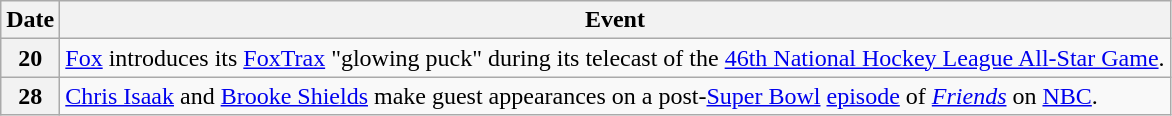<table class="wikitable">
<tr>
<th>Date</th>
<th>Event</th>
</tr>
<tr>
<th>20</th>
<td><a href='#'>Fox</a> introduces its <a href='#'>FoxTrax</a> "glowing puck" during its telecast of the <a href='#'>46th National Hockey League All-Star Game</a>.</td>
</tr>
<tr>
<th>28</th>
<td><a href='#'>Chris Isaak</a> and <a href='#'>Brooke Shields</a> make guest appearances on a post-<a href='#'>Super Bowl</a> <a href='#'>episode</a> of <em><a href='#'>Friends</a></em> on <a href='#'>NBC</a>.</td>
</tr>
</table>
